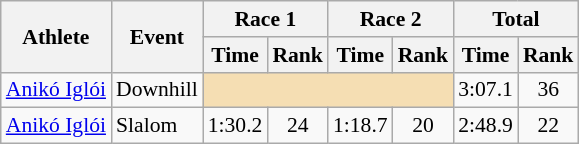<table class="wikitable" style="font-size:90%">
<tr>
<th rowspan="2">Athlete</th>
<th rowspan="2">Event</th>
<th colspan="2">Race 1</th>
<th colspan="2">Race 2</th>
<th colspan="2">Total</th>
</tr>
<tr>
<th>Time</th>
<th>Rank</th>
<th>Time</th>
<th>Rank</th>
<th>Time</th>
<th>Rank</th>
</tr>
<tr>
<td><a href='#'>Anikó Iglói</a></td>
<td>Downhill</td>
<td colspan="4" bgcolor="wheat"></td>
<td align="center">3:07.1</td>
<td align="center">36</td>
</tr>
<tr>
<td><a href='#'>Anikó Iglói</a></td>
<td>Slalom</td>
<td align="center">1:30.2</td>
<td align="center">24</td>
<td align="center">1:18.7</td>
<td align="center">20</td>
<td align="center">2:48.9</td>
<td align="center">22</td>
</tr>
</table>
